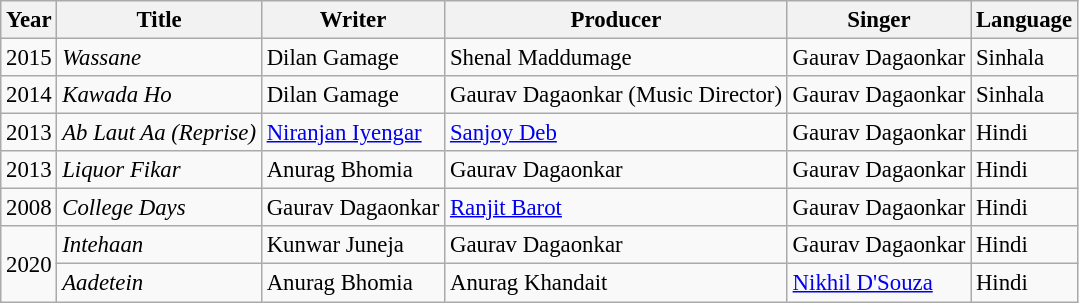<table class="wikitable" style="font-size:95%;">
<tr>
<th>Year</th>
<th>Title</th>
<th>Writer</th>
<th>Producer</th>
<th>Singer</th>
<th>Language</th>
</tr>
<tr>
<td>2015</td>
<td><em>Wassane</em></td>
<td>Dilan Gamage</td>
<td>Shenal Maddumage</td>
<td>Gaurav Dagaonkar</td>
<td>Sinhala</td>
</tr>
<tr>
<td>2014</td>
<td Kawada Ho><em>Kawada Ho</em></td>
<td>Dilan Gamage</td>
<td>Gaurav Dagaonkar (Music Director)</td>
<td>Gaurav Dagaonkar</td>
<td>Sinhala</td>
</tr>
<tr>
<td>2013</td>
<td><em>Ab Laut Aa (Reprise)</em></td>
<td><a href='#'>Niranjan Iyengar</a></td>
<td><a href='#'>Sanjoy Deb</a></td>
<td>Gaurav Dagaonkar</td>
<td>Hindi</td>
</tr>
<tr>
<td>2013</td>
<td Liquor Fikar><em>Liquor Fikar</em></td>
<td>Anurag Bhomia</td>
<td>Gaurav Dagaonkar</td>
<td>Gaurav Dagaonkar</td>
<td>Hindi</td>
</tr>
<tr>
<td>2008</td>
<td><em>College Days</em></td>
<td>Gaurav Dagaonkar</td>
<td><a href='#'>Ranjit Barot</a></td>
<td>Gaurav Dagaonkar</td>
<td>Hindi</td>
</tr>
<tr>
<td rowspan=2>2020</td>
<td><em>Intehaan</em></td>
<td>Kunwar Juneja</td>
<td>Gaurav Dagaonkar</td>
<td>Gaurav Dagaonkar</td>
<td>Hindi</td>
</tr>
<tr>
<td><em>Aadetein</em></td>
<td>Anurag Bhomia</td>
<td>Anurag Khandait</td>
<td><a href='#'>Nikhil D'Souza</a></td>
<td>Hindi</td>
</tr>
</table>
